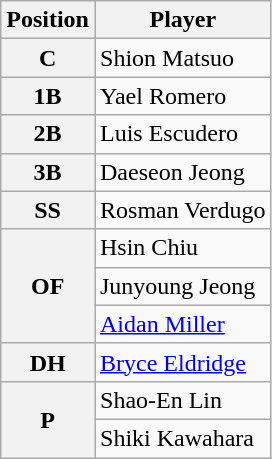<table class=wikitable>
<tr>
<th>Position</th>
<th>Player</th>
</tr>
<tr>
<th>C</th>
<td> Shion Matsuo</td>
</tr>
<tr>
<th>1B</th>
<td> Yael Romero</td>
</tr>
<tr>
<th>2B</th>
<td> Luis Escudero</td>
</tr>
<tr>
<th>3B</th>
<td> Daeseon Jeong</td>
</tr>
<tr>
<th>SS</th>
<td> Rosman Verdugo</td>
</tr>
<tr>
<th rowspan=3>OF</th>
<td> Hsin Chiu</td>
</tr>
<tr>
<td> Junyoung Jeong</td>
</tr>
<tr>
<td> <a href='#'>Aidan Miller</a></td>
</tr>
<tr>
<th>DH</th>
<td> <a href='#'>Bryce Eldridge</a></td>
</tr>
<tr>
<th rowspan=2>P</th>
<td> Shao-En Lin</td>
</tr>
<tr>
<td> Shiki Kawahara</td>
</tr>
</table>
